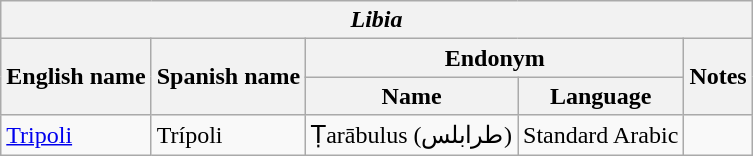<table class="wikitable sortable">
<tr>
<th colspan="5"> <em>Libia</em></th>
</tr>
<tr>
<th rowspan="2">English name</th>
<th rowspan="2">Spanish name</th>
<th colspan="2">Endonym</th>
<th rowspan="2">Notes</th>
</tr>
<tr>
<th>Name</th>
<th>Language</th>
</tr>
<tr>
<td><a href='#'>Tripoli</a></td>
<td>Trípoli</td>
<td>Ṭarābulus (طرابلس)</td>
<td>Standard Arabic</td>
<td></td>
</tr>
</table>
